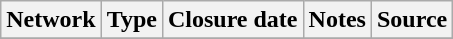<table class="wikitable sortable">
<tr>
<th>Network</th>
<th>Type</th>
<th>Closure date</th>
<th>Notes</th>
<th>Source</th>
</tr>
<tr>
</tr>
</table>
